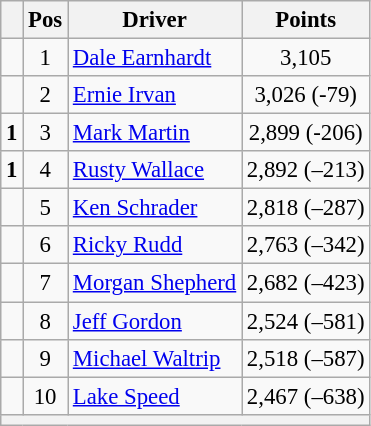<table class="wikitable" style="font-size: 95%;">
<tr>
<th></th>
<th>Pos</th>
<th>Driver</th>
<th>Points</th>
</tr>
<tr>
<td align="left"></td>
<td style="text-align:center;">1</td>
<td><a href='#'>Dale Earnhardt</a></td>
<td style="text-align:center;">3,105</td>
</tr>
<tr>
<td align="left"></td>
<td style="text-align:center;">2</td>
<td><a href='#'>Ernie Irvan</a></td>
<td style="text-align:center;">3,026 (-79)</td>
</tr>
<tr>
<td align="left"> <strong>1</strong></td>
<td style="text-align:center;">3</td>
<td><a href='#'>Mark Martin</a></td>
<td style="text-align:center;">2,899 (-206)</td>
</tr>
<tr>
<td align="left"> <strong>1</strong></td>
<td style="text-align:center;">4</td>
<td><a href='#'>Rusty Wallace</a></td>
<td style="text-align:center;">2,892 (–213)</td>
</tr>
<tr>
<td align="left"></td>
<td style="text-align:center;">5</td>
<td><a href='#'>Ken Schrader</a></td>
<td style="text-align:center;">2,818 (–287)</td>
</tr>
<tr>
<td align="left"></td>
<td style="text-align:center;">6</td>
<td><a href='#'>Ricky Rudd</a></td>
<td style="text-align:center;">2,763 (–342)</td>
</tr>
<tr>
<td align="left"></td>
<td style="text-align:center;">7</td>
<td><a href='#'>Morgan Shepherd</a></td>
<td style="text-align:center;">2,682 (–423)</td>
</tr>
<tr>
<td align="left"></td>
<td style="text-align:center;">8</td>
<td><a href='#'>Jeff Gordon</a></td>
<td style="text-align:center;">2,524 (–581)</td>
</tr>
<tr>
<td align="left"></td>
<td style="text-align:center;">9</td>
<td><a href='#'>Michael Waltrip</a></td>
<td style="text-align:center;">2,518 (–587)</td>
</tr>
<tr>
<td align="left"></td>
<td style="text-align:center;">10</td>
<td><a href='#'>Lake Speed</a></td>
<td style="text-align:center;">2,467 (–638)</td>
</tr>
<tr class="sortbottom">
<th colspan="9"></th>
</tr>
</table>
